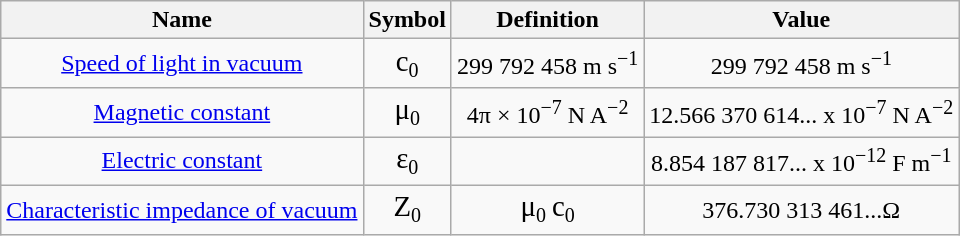<table class="wikitable">
<tr>
<th>Name</th>
<th>Symbol</th>
<th>Definition</th>
<th>Value</th>
</tr>
<tr align="center">
<td><a href='#'>Speed of light in vacuum</a></td>
<td><big>c</big><sub>0</sub></td>
<td>299 792 458 m s<sup>−1</sup></td>
<td>299 792 458 m s<sup>−1</sup></td>
</tr>
<tr align="center">
<td><a href='#'>Magnetic constant</a></td>
<td><big>μ</big><sub>0</sub></td>
<td>4π × 10<sup>−7</sup> N A<sup>−2</sup></td>
<td>12.566 370 614... x 10<sup>−7</sup> N A<sup>−2</sup></td>
</tr>
<tr align="center">
<td><a href='#'>Electric constant</a></td>
<td><big>ε</big><sub>0</sub></td>
<td></td>
<td>8.854 187 817... x 10<sup>−12</sup> F m<sup>−1</sup></td>
</tr>
<tr align="center">
<td><a href='#'>Characteristic impedance of vacuum</a></td>
<td><big>Z</big><sub>0</sub></td>
<td><big>μ</big><sub>0</sub> <big>c</big><sub>0</sub></td>
<td>376.730 313 461...Ω</td>
</tr>
</table>
